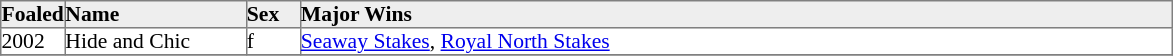<table border="1" cellpadding="0" style="border-collapse: collapse; font-size:90%">
<tr style="background:#eee;">
<td style="width:35px;"><strong>Foaled</strong></td>
<td style="width:120px;"><strong>Name</strong></td>
<td style="width:35px;"><strong>Sex</strong></td>
<td style="width:580px;"><strong>Major Wins</strong></td>
</tr>
<tr>
<td>2002</td>
<td>Hide and Chic</td>
<td>f</td>
<td><a href='#'>Seaway Stakes</a>, <a href='#'>Royal North Stakes</a></td>
</tr>
<tr>
</tr>
</table>
